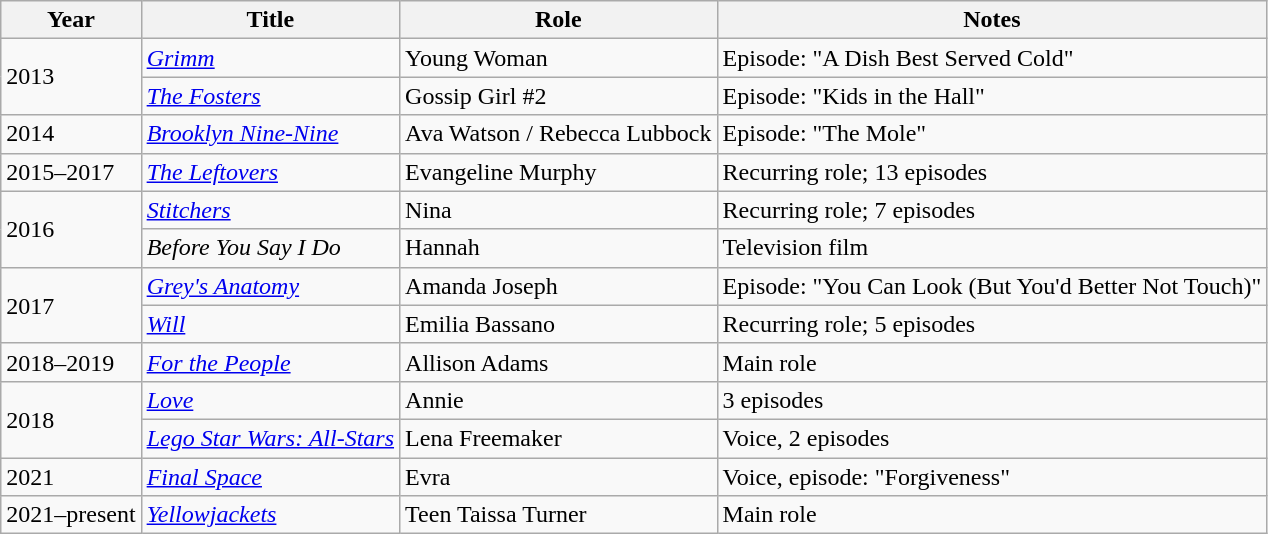<table class="wikitable sortable">
<tr>
<th>Year</th>
<th>Title</th>
<th>Role</th>
<th class="unsortable">Notes</th>
</tr>
<tr>
<td rowspan=2>2013</td>
<td><em><a href='#'>Grimm</a></em></td>
<td>Young Woman</td>
<td>Episode: "A Dish Best Served Cold"</td>
</tr>
<tr>
<td><em><a href='#'>The Fosters</a></em></td>
<td>Gossip Girl #2</td>
<td>Episode: "Kids in the Hall"</td>
</tr>
<tr>
<td>2014</td>
<td><em><a href='#'>Brooklyn Nine-Nine</a></em></td>
<td>Ava Watson / Rebecca Lubbock</td>
<td>Episode: "The Mole"</td>
</tr>
<tr>
<td>2015–2017</td>
<td><em><a href='#'>The Leftovers</a></em></td>
<td>Evangeline Murphy</td>
<td>Recurring role; 13 episodes</td>
</tr>
<tr>
<td rowspan=2>2016</td>
<td><em><a href='#'>Stitchers</a></em></td>
<td>Nina</td>
<td>Recurring role; 7 episodes</td>
</tr>
<tr>
<td><em>Before You Say I Do</em></td>
<td>Hannah</td>
<td>Television film</td>
</tr>
<tr>
<td rowspan=2>2017</td>
<td><em><a href='#'>Grey's Anatomy</a></em></td>
<td>Amanda Joseph</td>
<td>Episode: "You Can Look (But You'd Better Not Touch)"</td>
</tr>
<tr>
<td><em><a href='#'>Will</a></em></td>
<td>Emilia Bassano</td>
<td>Recurring role; 5 episodes</td>
</tr>
<tr>
<td>2018–2019</td>
<td><em><a href='#'>For the People</a></em></td>
<td>Allison Adams</td>
<td>Main role</td>
</tr>
<tr>
<td rowspan=2>2018</td>
<td><em><a href='#'>Love</a></em></td>
<td>Annie</td>
<td>3 episodes</td>
</tr>
<tr>
<td><em><a href='#'>Lego Star Wars: All-Stars</a></em></td>
<td>Lena Freemaker</td>
<td>Voice, 2 episodes</td>
</tr>
<tr>
<td>2021</td>
<td><em><a href='#'>Final Space</a></em></td>
<td>Evra</td>
<td>Voice, episode: "Forgiveness"</td>
</tr>
<tr>
<td>2021–present</td>
<td><em><a href='#'>Yellowjackets</a></em></td>
<td>Teen Taissa Turner</td>
<td>Main role</td>
</tr>
</table>
